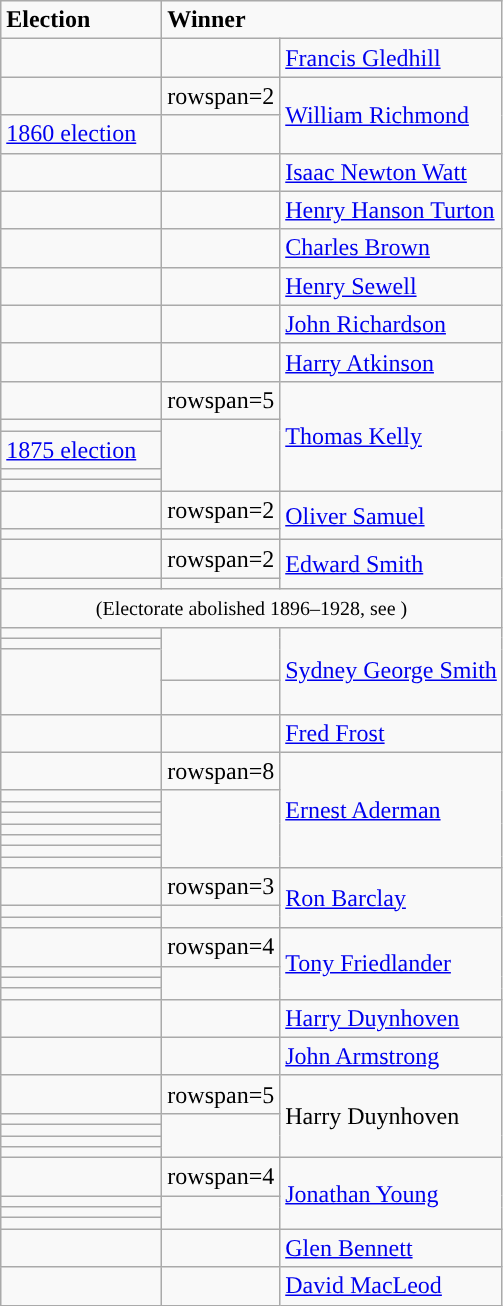<table class="wikitable">
<tr>
<td width=100><strong>Election</strong></td>
<td width=175 colspan=2><strong>Winner</strong></td>
</tr>
<tr>
<td></td>
<td></td>
<td><a href='#'>Francis Gledhill</a></td>
</tr>
<tr>
<td></td>
<td>rowspan=2 </td>
<td rowspan=2><a href='#'>William Richmond</a></td>
</tr>
<tr>
<td><a href='#'>1860 election</a></td>
</tr>
<tr>
<td></td>
<td></td>
<td><a href='#'>Isaac Newton Watt</a></td>
</tr>
<tr>
<td></td>
<td></td>
<td><a href='#'>Henry Hanson Turton</a></td>
</tr>
<tr>
<td></td>
<td></td>
<td><a href='#'>Charles Brown</a></td>
</tr>
<tr>
<td></td>
<td></td>
<td><a href='#'>Henry Sewell</a></td>
</tr>
<tr>
<td></td>
<td></td>
<td><a href='#'>John Richardson</a></td>
</tr>
<tr>
<td></td>
<td></td>
<td><a href='#'>Harry Atkinson</a></td>
</tr>
<tr>
<td></td>
<td>rowspan=5 </td>
<td rowspan=5><a href='#'>Thomas Kelly</a></td>
</tr>
<tr>
<td></td>
</tr>
<tr>
<td><a href='#'>1875 election</a></td>
</tr>
<tr>
<td></td>
</tr>
<tr>
<td></td>
</tr>
<tr>
<td></td>
<td>rowspan=2 </td>
<td rowspan=2><a href='#'>Oliver Samuel</a></td>
</tr>
<tr>
<td></td>
</tr>
<tr>
<td></td>
<td>rowspan=2 </td>
<td rowspan=2><a href='#'>Edward Smith</a></td>
</tr>
<tr>
<td></td>
</tr>
<tr>
<td colspan=3 align=center><small>(Electorate abolished 1896–1928, see )</small></td>
</tr>
<tr>
<td></td>
<td rowspan=2 style="border-bottom:solid 0 grey; background:"></td>
<td rowspan=4><a href='#'>Sydney George Smith</a></td>
</tr>
<tr>
<td></td>
</tr>
<tr>
<td rowspan=2 height=36></td>
<td style="border-top:solid 0 grey; background:"></td>
</tr>
<tr>
<td></td>
</tr>
<tr>
<td></td>
<td></td>
<td><a href='#'>Fred Frost</a></td>
</tr>
<tr>
<td></td>
<td>rowspan=8 </td>
<td rowspan=8><a href='#'>Ernest Aderman</a></td>
</tr>
<tr>
<td></td>
</tr>
<tr>
<td></td>
</tr>
<tr>
<td></td>
</tr>
<tr>
<td></td>
</tr>
<tr>
<td></td>
</tr>
<tr>
<td></td>
</tr>
<tr>
<td></td>
</tr>
<tr>
<td></td>
<td>rowspan=3 </td>
<td rowspan=3><a href='#'>Ron Barclay</a></td>
</tr>
<tr>
<td></td>
</tr>
<tr>
<td></td>
</tr>
<tr>
<td></td>
<td>rowspan=4 </td>
<td rowspan=4><a href='#'>Tony Friedlander</a></td>
</tr>
<tr>
<td></td>
</tr>
<tr>
<td></td>
</tr>
<tr>
<td></td>
</tr>
<tr>
<td></td>
<td></td>
<td><a href='#'>Harry Duynhoven</a></td>
</tr>
<tr>
<td></td>
<td></td>
<td><a href='#'>John Armstrong</a></td>
</tr>
<tr>
<td></td>
<td>rowspan=5 </td>
<td rowspan=5>Harry Duynhoven</td>
</tr>
<tr>
<td></td>
</tr>
<tr>
<td></td>
</tr>
<tr>
<td></td>
</tr>
<tr>
<td></td>
</tr>
<tr>
<td></td>
<td>rowspan=4 </td>
<td rowspan=4><a href='#'>Jonathan Young</a></td>
</tr>
<tr>
<td></td>
</tr>
<tr>
<td></td>
</tr>
<tr>
<td></td>
</tr>
<tr>
<td></td>
<td></td>
<td><a href='#'>Glen Bennett</a></td>
</tr>
<tr>
<td></td>
<td></td>
<td><a href='#'>David MacLeod</a></td>
</tr>
</table>
